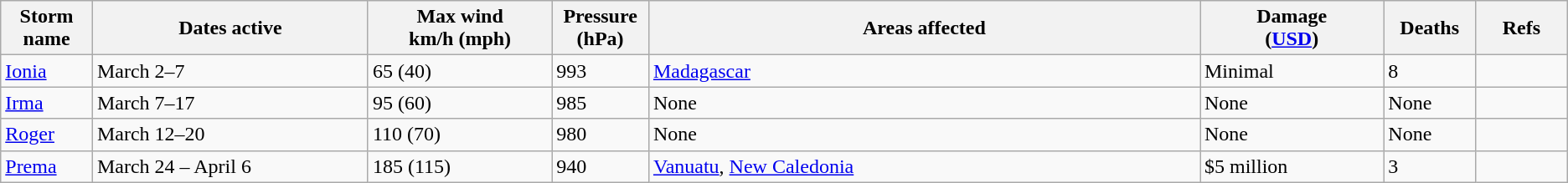<table class="wikitable sortable">
<tr>
<th width="5%">Storm name</th>
<th width="15%">Dates active</th>
<th width="10%">Max wind<br>km/h (mph)</th>
<th width="5%">Pressure<br>(hPa)</th>
<th width="30%">Areas affected</th>
<th width="10%">Damage<br>(<a href='#'>USD</a>)</th>
<th width="5%">Deaths</th>
<th width="5%">Refs</th>
</tr>
<tr>
<td><a href='#'>Ionia</a></td>
<td>March 2–7</td>
<td>65 (40)</td>
<td>993</td>
<td><a href='#'>Madagascar</a></td>
<td>Minimal</td>
<td>8</td>
<td></td>
</tr>
<tr>
<td><a href='#'>Irma</a></td>
<td>March 7–17</td>
<td>95 (60)</td>
<td>985</td>
<td>None</td>
<td>None</td>
<td>None</td>
<td></td>
</tr>
<tr>
<td><a href='#'>Roger</a></td>
<td>March 12–20</td>
<td>110 (70)</td>
<td>980</td>
<td>None</td>
<td>None</td>
<td>None</td>
<td></td>
</tr>
<tr>
<td><a href='#'>Prema</a></td>
<td>March 24 – April 6</td>
<td>185 (115)</td>
<td>940</td>
<td><a href='#'>Vanuatu</a>, <a href='#'>New Caledonia</a></td>
<td>$5 million</td>
<td>3</td>
<td></td>
</tr>
</table>
